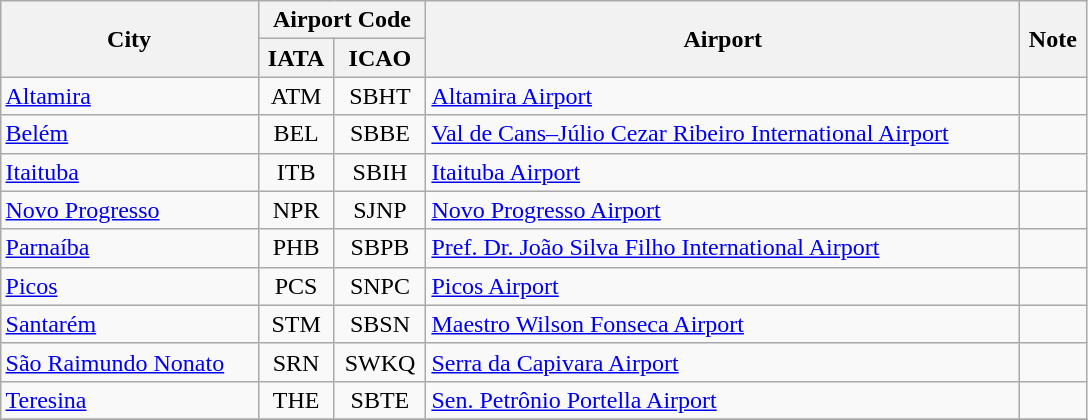<table class="wikitable" width="725" align=center style="margin:1em auto;">
<tr>
<th rowspan="2">City</th>
<th colspan="2">Airport Code</th>
<th rowspan="2">Airport</th>
<th rowspan="2">Note</th>
</tr>
<tr>
<th>IATA</th>
<th>ICAO</th>
</tr>
<tr>
<td><a href='#'>Altamira</a></td>
<td align=center>ATM</td>
<td align=center>SBHT</td>
<td><a href='#'>Altamira Airport</a></td>
<td></td>
</tr>
<tr>
<td><a href='#'>Belém</a></td>
<td align=center>BEL</td>
<td align=center>SBBE</td>
<td><a href='#'>Val de Cans–Júlio Cezar Ribeiro International Airport</a></td>
<td></td>
</tr>
<tr>
<td><a href='#'>Itaituba</a></td>
<td align=center>ITB</td>
<td align=center>SBIH</td>
<td><a href='#'>Itaituba Airport</a></td>
<td></td>
</tr>
<tr>
<td><a href='#'>Novo Progresso</a></td>
<td align=center>NPR</td>
<td align=center>SJNP</td>
<td><a href='#'>Novo Progresso Airport</a></td>
<td></td>
</tr>
<tr>
<td><a href='#'>Parnaíba</a></td>
<td align=center>PHB</td>
<td align=center>SBPB</td>
<td><a href='#'>Pref. Dr. João Silva Filho International Airport</a></td>
<td></td>
</tr>
<tr>
<td><a href='#'>Picos</a></td>
<td align=center>PCS</td>
<td align=center>SNPC</td>
<td><a href='#'>Picos Airport</a></td>
<td></td>
</tr>
<tr>
<td><a href='#'>Santarém</a></td>
<td align=center>STM</td>
<td align=center>SBSN</td>
<td><a href='#'>Maestro Wilson Fonseca Airport</a></td>
<td></td>
</tr>
<tr>
<td><a href='#'>São Raimundo Nonato</a></td>
<td align=center>SRN</td>
<td align=center>SWKQ</td>
<td><a href='#'>Serra da Capivara Airport</a></td>
<td></td>
</tr>
<tr>
<td><a href='#'>Teresina</a></td>
<td align=center>THE</td>
<td align=center>SBTE</td>
<td><a href='#'>Sen. Petrônio Portella Airport</a></td>
<td></td>
</tr>
<tr>
</tr>
</table>
